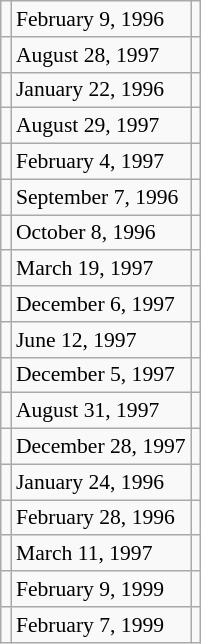<table class="wikitable floatright" style="font-size: 0.9em;">
<tr>
<td></td>
<td>February 9, 1996</td>
<td></td>
</tr>
<tr>
<td></td>
<td>August 28, 1997</td>
<td></td>
</tr>
<tr>
<td></td>
<td>January 22, 1996</td>
<td></td>
</tr>
<tr>
<td></td>
<td>August 29, 1997</td>
<td></td>
</tr>
<tr>
<td></td>
<td>February 4, 1997</td>
<td></td>
</tr>
<tr>
<td></td>
<td>September 7, 1996</td>
<td></td>
</tr>
<tr>
<td></td>
<td>October 8, 1996</td>
<td></td>
</tr>
<tr>
<td></td>
<td>March 19, 1997</td>
<td></td>
</tr>
<tr>
<td></td>
<td>December 6, 1997</td>
<td></td>
</tr>
<tr>
<td></td>
<td>June 12, 1997</td>
<td></td>
</tr>
<tr>
<td></td>
<td>December 5, 1997</td>
<td></td>
</tr>
<tr>
<td></td>
<td>August 31, 1997</td>
<td></td>
</tr>
<tr>
<td></td>
<td>December 28, 1997</td>
<td></td>
</tr>
<tr>
<td></td>
<td>January 24, 1996</td>
<td></td>
</tr>
<tr>
<td></td>
<td>February 28, 1996</td>
<td></td>
</tr>
<tr>
<td></td>
<td>March 11, 1997</td>
<td></td>
</tr>
<tr>
<td></td>
<td>February 9, 1999</td>
<td></td>
</tr>
<tr>
<td></td>
<td>February 7, 1999</td>
<td></td>
</tr>
</table>
